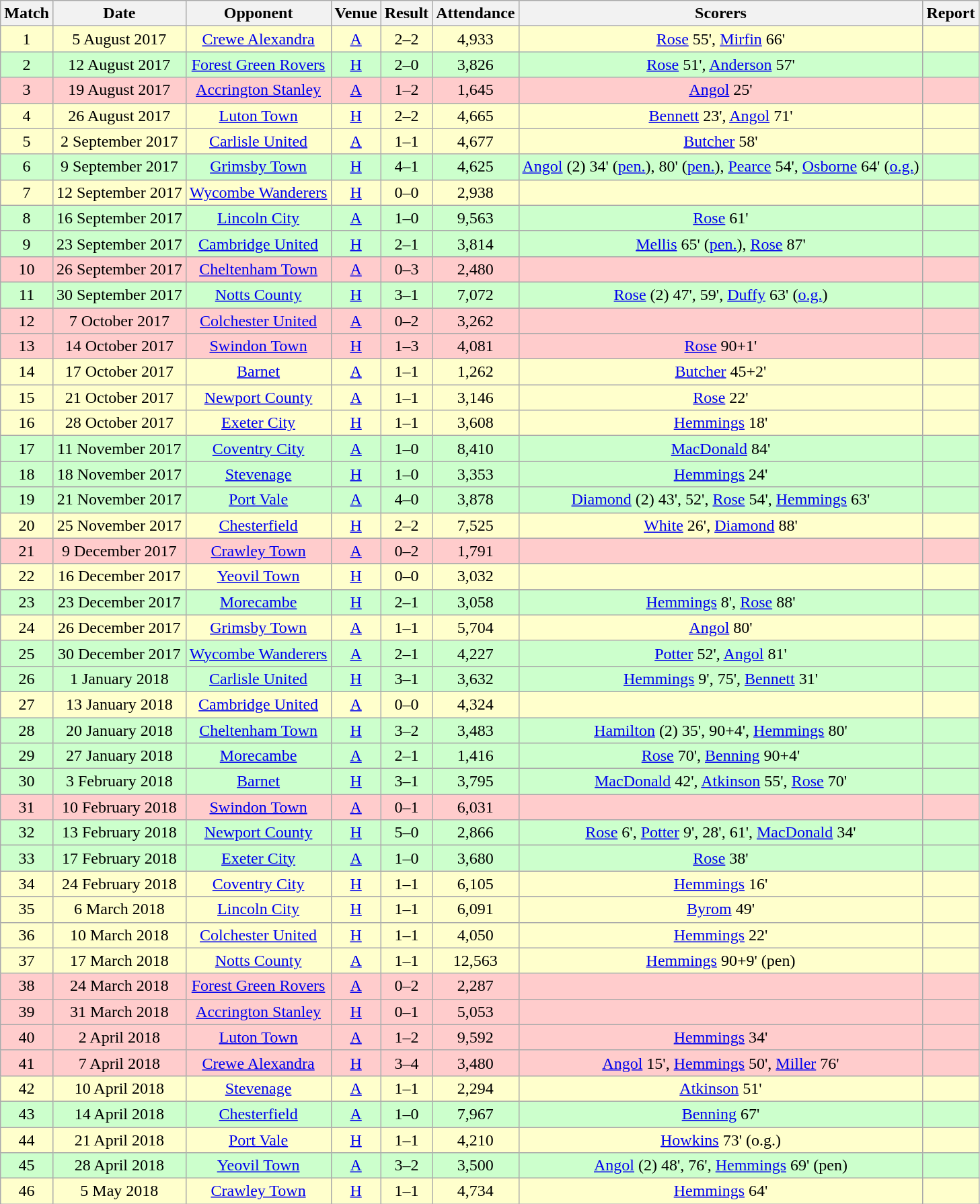<table class="wikitable" style="font-size:100%; text-align:center">
<tr>
<th>Match</th>
<th>Date</th>
<th>Opponent</th>
<th>Venue</th>
<th>Result</th>
<th>Attendance</th>
<th>Scorers</th>
<th>Report</th>
</tr>
<tr bgcolor= FFFFCC>
<td>1</td>
<td>5 August 2017</td>
<td><a href='#'>Crewe Alexandra</a></td>
<td><a href='#'>A</a></td>
<td>2–2</td>
<td>4,933</td>
<td><a href='#'>Rose</a> 55', <a href='#'>Mirfin</a> 66'</td>
<td></td>
</tr>
<tr bgcolor=CCFFCC>
<td>2</td>
<td>12 August 2017</td>
<td><a href='#'>Forest Green Rovers</a></td>
<td><a href='#'>H</a></td>
<td>2–0</td>
<td>3,826</td>
<td><a href='#'>Rose</a> 51', <a href='#'>Anderson</a> 57'</td>
<td></td>
</tr>
<tr bgcolor=FFCCCC>
<td>3</td>
<td>19 August 2017</td>
<td><a href='#'>Accrington Stanley</a></td>
<td><a href='#'>A</a></td>
<td>1–2</td>
<td>1,645</td>
<td><a href='#'>Angol</a> 25'</td>
<td></td>
</tr>
<tr bgcolor= FFFFCC>
<td>4</td>
<td>26 August 2017</td>
<td><a href='#'>Luton Town</a></td>
<td><a href='#'>H</a></td>
<td>2–2</td>
<td>4,665</td>
<td><a href='#'>Bennett</a> 23', <a href='#'>Angol</a> 71'</td>
<td></td>
</tr>
<tr bgcolor= FFFFCC>
<td>5</td>
<td>2 September 2017</td>
<td><a href='#'>Carlisle United</a></td>
<td><a href='#'>A</a></td>
<td>1–1</td>
<td>4,677</td>
<td><a href='#'>Butcher</a> 58'</td>
<td></td>
</tr>
<tr bgcolor=CCFFCC>
<td>6</td>
<td>9 September 2017</td>
<td><a href='#'>Grimsby Town</a></td>
<td><a href='#'>H</a></td>
<td>4–1</td>
<td>4,625</td>
<td><a href='#'>Angol</a> (2) 34' (<a href='#'>pen.</a>), 80' (<a href='#'>pen.</a>), <a href='#'>Pearce</a> 54', <a href='#'>Osborne</a> 64' (<a href='#'>o.g.</a>)</td>
<td></td>
</tr>
<tr bgcolor=FFFFCC>
<td>7</td>
<td>12 September 2017</td>
<td><a href='#'>Wycombe Wanderers</a></td>
<td><a href='#'>H</a></td>
<td>0–0</td>
<td>2,938</td>
<td></td>
<td></td>
</tr>
<tr bgcolor=CCFFCC>
<td>8</td>
<td>16 September 2017</td>
<td><a href='#'>Lincoln City</a></td>
<td><a href='#'>A</a></td>
<td>1–0</td>
<td>9,563</td>
<td><a href='#'>Rose</a> 61'</td>
<td></td>
</tr>
<tr bgcolor=CCFFCC>
<td>9</td>
<td>23 September 2017</td>
<td><a href='#'>Cambridge United</a></td>
<td><a href='#'>H</a></td>
<td>2–1</td>
<td>3,814</td>
<td><a href='#'>Mellis</a> 65' (<a href='#'>pen.</a>), <a href='#'>Rose</a> 87'</td>
<td></td>
</tr>
<tr bgcolor=FFCCCC>
<td>10</td>
<td>26 September 2017</td>
<td><a href='#'>Cheltenham Town</a></td>
<td><a href='#'>A</a></td>
<td>0–3</td>
<td>2,480</td>
<td></td>
<td></td>
</tr>
<tr bgcolor=CCFFCC>
<td>11</td>
<td>30 September 2017</td>
<td><a href='#'>Notts County</a></td>
<td><a href='#'>H</a></td>
<td>3–1</td>
<td>7,072</td>
<td><a href='#'>Rose</a> (2) 47', 59', <a href='#'>Duffy</a> 63' (<a href='#'>o.g.</a>)</td>
<td></td>
</tr>
<tr bgcolor=FFCCCC>
<td>12</td>
<td>7 October 2017</td>
<td><a href='#'>Colchester United</a></td>
<td><a href='#'>A</a></td>
<td>0–2</td>
<td>3,262</td>
<td></td>
<td></td>
</tr>
<tr bgcolor=FFCCCC>
<td>13</td>
<td>14 October 2017</td>
<td><a href='#'>Swindon Town</a></td>
<td><a href='#'>H</a></td>
<td>1–3</td>
<td>4,081</td>
<td><a href='#'>Rose</a> 90+1'</td>
<td></td>
</tr>
<tr bgcolor=FFFFCC>
<td>14</td>
<td>17 October 2017</td>
<td><a href='#'>Barnet</a></td>
<td><a href='#'>A</a></td>
<td>1–1</td>
<td>1,262</td>
<td><a href='#'>Butcher</a> 45+2'</td>
<td></td>
</tr>
<tr bgcolor=FFFFCC>
<td>15</td>
<td>21 October 2017</td>
<td><a href='#'>Newport County</a></td>
<td><a href='#'>A</a></td>
<td>1–1</td>
<td>3,146</td>
<td><a href='#'>Rose</a> 22'</td>
<td></td>
</tr>
<tr bgcolor=FFFFCC>
<td>16</td>
<td>28 October 2017</td>
<td><a href='#'>Exeter City</a></td>
<td><a href='#'>H</a></td>
<td>1–1</td>
<td>3,608</td>
<td><a href='#'>Hemmings</a> 18'</td>
<td></td>
</tr>
<tr bgcolor=CCFFCC>
<td>17</td>
<td>11 November 2017</td>
<td><a href='#'>Coventry City</a></td>
<td><a href='#'>A</a></td>
<td>1–0</td>
<td>8,410</td>
<td><a href='#'>MacDonald</a> 84'</td>
<td></td>
</tr>
<tr bgcolor=CCFFCC>
<td>18</td>
<td>18 November 2017</td>
<td><a href='#'>Stevenage</a></td>
<td><a href='#'>H</a></td>
<td>1–0</td>
<td>3,353</td>
<td><a href='#'>Hemmings</a> 24'</td>
<td></td>
</tr>
<tr bgcolor=CCFFCC>
<td>19</td>
<td>21 November 2017</td>
<td><a href='#'>Port Vale</a></td>
<td><a href='#'>A</a></td>
<td>4–0</td>
<td>3,878</td>
<td><a href='#'>Diamond</a> (2) 43', 52', <a href='#'>Rose</a> 54', <a href='#'>Hemmings</a> 63'</td>
<td></td>
</tr>
<tr bgcolor=FFFFCC>
<td>20</td>
<td>25 November 2017</td>
<td><a href='#'>Chesterfield</a></td>
<td><a href='#'>H</a></td>
<td>2–2</td>
<td>7,525</td>
<td><a href='#'>White</a> 26', <a href='#'>Diamond</a> 88'</td>
<td></td>
</tr>
<tr bgcolor=FFCCCC>
<td>21</td>
<td>9 December 2017</td>
<td><a href='#'>Crawley Town</a></td>
<td><a href='#'>A</a></td>
<td>0–2</td>
<td>1,791</td>
<td></td>
<td></td>
</tr>
<tr bgcolor=FFFFCC>
<td>22</td>
<td>16 December 2017</td>
<td><a href='#'>Yeovil Town</a></td>
<td><a href='#'>H</a></td>
<td>0–0</td>
<td>3,032</td>
<td></td>
<td></td>
</tr>
<tr bgcolor=CCFFCC>
<td>23</td>
<td>23 December 2017</td>
<td><a href='#'>Morecambe</a></td>
<td><a href='#'>H</a></td>
<td>2–1</td>
<td>3,058</td>
<td><a href='#'>Hemmings</a> 8', <a href='#'>Rose</a> 88'</td>
<td></td>
</tr>
<tr bgcolor=FFFFCC>
<td>24</td>
<td>26 December 2017</td>
<td><a href='#'>Grimsby Town</a></td>
<td><a href='#'>A</a></td>
<td>1–1</td>
<td>5,704</td>
<td><a href='#'>Angol</a> 80'</td>
<td></td>
</tr>
<tr bgcolor=CCFFCC>
<td>25</td>
<td>30 December 2017</td>
<td><a href='#'>Wycombe Wanderers</a></td>
<td><a href='#'>A</a></td>
<td>2–1</td>
<td>4,227</td>
<td><a href='#'>Potter</a> 52', <a href='#'>Angol</a> 81'</td>
<td></td>
</tr>
<tr bgcolor=CCFFCC>
<td>26</td>
<td>1 January 2018</td>
<td><a href='#'>Carlisle United</a></td>
<td><a href='#'>H</a></td>
<td>3–1</td>
<td>3,632</td>
<td><a href='#'>Hemmings</a> 9', 75', <a href='#'>Bennett</a> 31'</td>
<td></td>
</tr>
<tr bgcolor=FFFFCC>
<td>27</td>
<td>13 January 2018</td>
<td><a href='#'>Cambridge United</a></td>
<td><a href='#'>A</a></td>
<td>0–0</td>
<td>4,324</td>
<td></td>
<td></td>
</tr>
<tr bgcolor=CCFFCC>
<td>28</td>
<td>20 January 2018</td>
<td><a href='#'>Cheltenham Town</a></td>
<td><a href='#'>H</a></td>
<td>3–2</td>
<td>3,483</td>
<td><a href='#'>Hamilton</a> (2) 35', 90+4', <a href='#'>Hemmings</a> 80'</td>
<td></td>
</tr>
<tr bgcolor=CCFFCC>
<td>29</td>
<td>27 January 2018</td>
<td><a href='#'>Morecambe</a></td>
<td><a href='#'>A</a></td>
<td>2–1</td>
<td>1,416</td>
<td><a href='#'>Rose</a> 70', <a href='#'>Benning</a> 90+4'</td>
<td></td>
</tr>
<tr bgcolor=CCFFCC>
<td>30</td>
<td>3 February 2018</td>
<td><a href='#'>Barnet</a></td>
<td><a href='#'>H</a></td>
<td>3–1</td>
<td>3,795</td>
<td><a href='#'>MacDonald</a> 42', <a href='#'>Atkinson</a> 55', <a href='#'>Rose</a> 70'</td>
<td></td>
</tr>
<tr bgcolor=FFCCCC>
<td>31</td>
<td>10 February 2018</td>
<td><a href='#'>Swindon Town</a></td>
<td><a href='#'>A</a></td>
<td>0–1</td>
<td>6,031</td>
<td></td>
<td></td>
</tr>
<tr bgcolor=CCFFCC>
<td>32</td>
<td>13 February 2018</td>
<td><a href='#'>Newport County</a></td>
<td><a href='#'>H</a></td>
<td>5–0</td>
<td>2,866</td>
<td><a href='#'>Rose</a> 6', <a href='#'>Potter</a> 9', 28', 61', <a href='#'>MacDonald</a> 34'</td>
<td></td>
</tr>
<tr bgcolor=CCFFCC>
<td>33</td>
<td>17 February 2018</td>
<td><a href='#'>Exeter City</a></td>
<td><a href='#'>A</a></td>
<td>1–0</td>
<td>3,680</td>
<td><a href='#'>Rose</a> 38'</td>
<td></td>
</tr>
<tr bgcolor=FFFFCC>
<td>34</td>
<td>24 February 2018</td>
<td><a href='#'>Coventry City</a></td>
<td><a href='#'>H</a></td>
<td>1–1</td>
<td>6,105</td>
<td><a href='#'>Hemmings</a> 16'</td>
<td></td>
</tr>
<tr bgcolor=FFFFCC>
<td>35</td>
<td>6 March 2018</td>
<td><a href='#'>Lincoln City</a></td>
<td><a href='#'>H</a></td>
<td>1–1</td>
<td>6,091</td>
<td><a href='#'>Byrom</a> 49'</td>
<td></td>
</tr>
<tr bgcolor=FFFFCC>
<td>36</td>
<td>10 March 2018</td>
<td><a href='#'>Colchester United</a></td>
<td><a href='#'>H</a></td>
<td>1–1</td>
<td>4,050</td>
<td><a href='#'>Hemmings</a> 22'</td>
<td></td>
</tr>
<tr bgcolor=FFFFCC>
<td>37</td>
<td>17 March 2018</td>
<td><a href='#'>Notts County</a></td>
<td><a href='#'>A</a></td>
<td>1–1</td>
<td>12,563</td>
<td><a href='#'>Hemmings</a> 90+9' (pen)</td>
<td></td>
</tr>
<tr bgcolor=FFCCCC>
<td>38</td>
<td>24 March 2018</td>
<td><a href='#'>Forest Green Rovers</a></td>
<td><a href='#'>A</a></td>
<td>0–2</td>
<td>2,287</td>
<td></td>
<td></td>
</tr>
<tr bgcolor=FFCCCC>
<td>39</td>
<td>31 March 2018</td>
<td><a href='#'>Accrington Stanley</a></td>
<td><a href='#'>H</a></td>
<td>0–1</td>
<td>5,053</td>
<td></td>
<td></td>
</tr>
<tr bgcolor=FFCCCC>
<td>40</td>
<td>2 April 2018</td>
<td><a href='#'>Luton Town</a></td>
<td><a href='#'>A</a></td>
<td>1–2</td>
<td>9,592</td>
<td><a href='#'>Hemmings</a> 34'</td>
<td></td>
</tr>
<tr bgcolor=FFCCCC>
<td>41</td>
<td>7 April 2018</td>
<td><a href='#'>Crewe Alexandra</a></td>
<td><a href='#'>H</a></td>
<td>3–4</td>
<td>3,480</td>
<td><a href='#'>Angol</a> 15', <a href='#'>Hemmings</a> 50', <a href='#'>Miller</a> 76'</td>
<td></td>
</tr>
<tr bgcolor=FFFFCC>
<td>42</td>
<td>10 April 2018</td>
<td><a href='#'>Stevenage</a></td>
<td><a href='#'>A</a></td>
<td>1–1</td>
<td>2,294</td>
<td><a href='#'>Atkinson</a> 51'</td>
<td></td>
</tr>
<tr bgcolor=CCFFCC>
<td>43</td>
<td>14 April 2018</td>
<td><a href='#'>Chesterfield</a></td>
<td><a href='#'>A</a></td>
<td>1–0</td>
<td>7,967</td>
<td><a href='#'>Benning</a> 67'</td>
<td></td>
</tr>
<tr bgcolor=FFFFCC>
<td>44</td>
<td>21 April 2018</td>
<td><a href='#'>Port Vale</a></td>
<td><a href='#'>H</a></td>
<td>1–1</td>
<td>4,210</td>
<td><a href='#'>Howkins</a> 73' (o.g.)</td>
<td></td>
</tr>
<tr bgcolor=CCFFCC>
<td>45</td>
<td>28 April 2018</td>
<td><a href='#'>Yeovil Town</a></td>
<td><a href='#'>A</a></td>
<td>3–2</td>
<td>3,500</td>
<td><a href='#'>Angol</a> (2) 48', 76', <a href='#'>Hemmings</a> 69' (pen)</td>
<td></td>
</tr>
<tr bgcolor=FFFFCC>
<td>46</td>
<td>5 May 2018</td>
<td><a href='#'>Crawley Town</a></td>
<td><a href='#'>H</a></td>
<td>1–1</td>
<td>4,734</td>
<td><a href='#'>Hemmings</a> 64'</td>
<td></td>
</tr>
</table>
